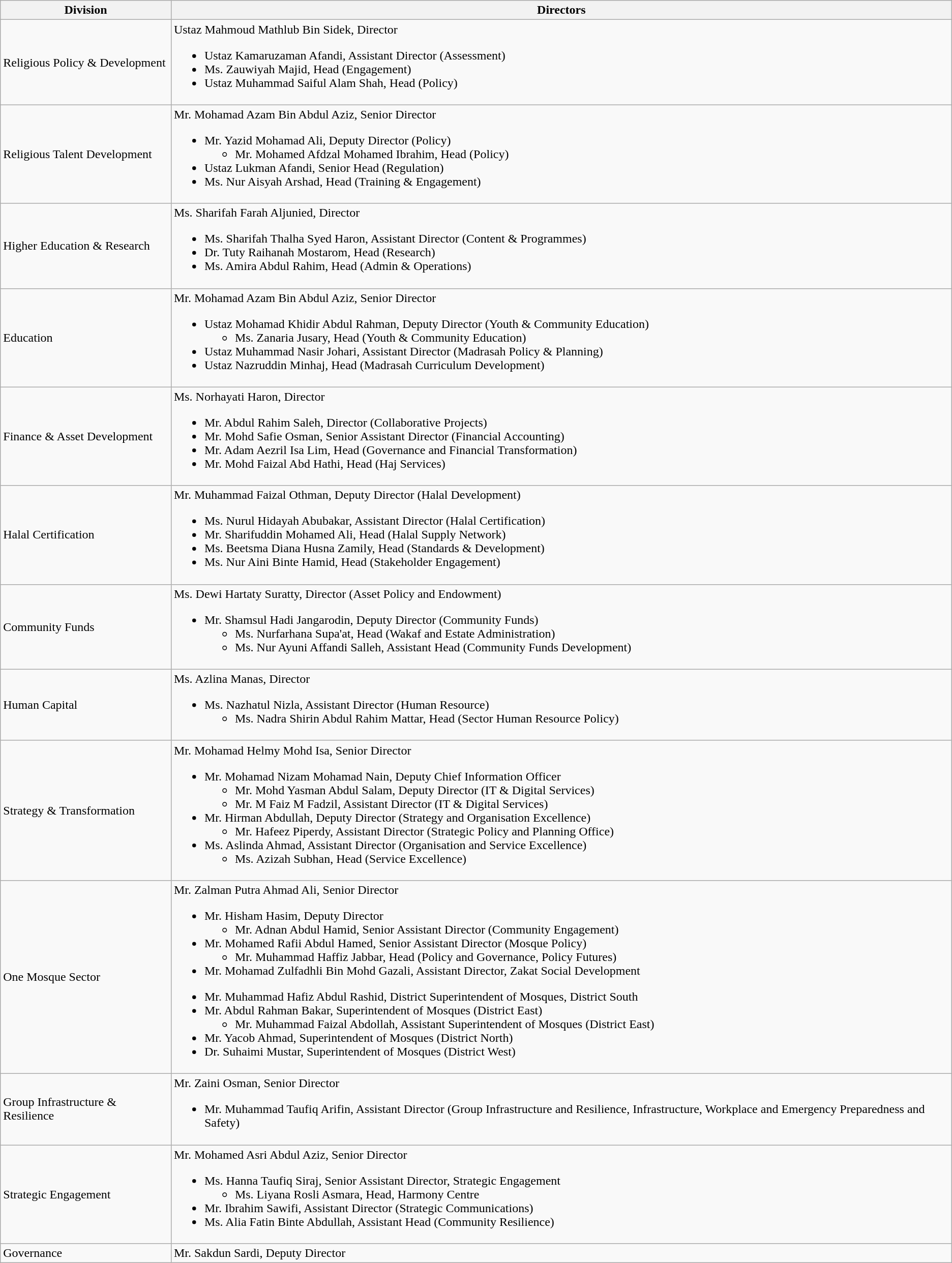<table class="wikitable mw-collapsible">
<tr>
<th>Division</th>
<th>Directors</th>
</tr>
<tr>
<td>Religious Policy & Development</td>
<td>Ustaz Mahmoud Mathlub Bin Sidek, Director<br><ul><li>Ustaz Kamaruzaman Afandi, Assistant Director (Assessment)</li><li>Ms. Zauwiyah Majid, Head (Engagement)</li><li>Ustaz Muhammad Saiful Alam Shah, Head (Policy)</li></ul></td>
</tr>
<tr>
<td>Religious Talent Development</td>
<td>Mr. Mohamad Azam Bin Abdul Aziz, Senior Director<br><ul><li>Mr. Yazid Mohamad Ali, Deputy Director (Policy)<ul><li>Mr. Mohamed Afdzal Mohamed Ibrahim, Head (Policy)</li></ul></li><li>Ustaz Lukman Afandi, Senior Head (Regulation)</li><li>Ms. Nur Aisyah Arshad, Head (Training & Engagement)</li></ul></td>
</tr>
<tr>
<td>Higher Education & Research</td>
<td>Ms. Sharifah Farah Aljunied, Director<br><ul><li>Ms. Sharifah Thalha Syed Haron, Assistant Director (Content & Programmes)</li><li>Dr. Tuty Raihanah Mostarom, Head (Research)</li><li>Ms. Amira Abdul Rahim, Head (Admin & Operations)</li></ul></td>
</tr>
<tr>
<td>Education</td>
<td>Mr. Mohamad Azam Bin Abdul Aziz, Senior Director<br><ul><li>Ustaz Mohamad Khidir Abdul Rahman, Deputy Director (Youth & Community Education)<ul><li>Ms. Zanaria Jusary, Head (Youth & Community Education)</li></ul></li><li>Ustaz Muhammad Nasir Johari, Assistant Director (Madrasah Policy & Planning)</li><li>Ustaz Nazruddin Minhaj, Head (Madrasah Curriculum Development)</li></ul></td>
</tr>
<tr>
<td>Finance & Asset Development</td>
<td>Ms. Norhayati Haron, Director<br><ul><li>Mr. Abdul Rahim Saleh, Director (Collaborative Projects)</li><li>Mr. Mohd Safie Osman, Senior Assistant Director (Financial Accounting)</li><li>Mr. Adam Aezril Isa Lim, Head (Governance and Financial Transformation)</li><li>Mr. Mohd Faizal Abd Hathi, Head (Haj Services)</li></ul></td>
</tr>
<tr>
<td>Halal Certification</td>
<td>Mr. Muhammad Faizal Othman, Deputy Director (Halal Development)<br><ul><li>Ms. Nurul Hidayah Abubakar, Assistant Director (Halal Certification)</li><li>Mr. Sharifuddin Mohamed Ali, Head (Halal Supply Network)</li><li>Ms. Beetsma Diana Husna Zamily, Head (Standards & Development)</li><li>Ms. Nur Aini Binte Hamid, Head (Stakeholder Engagement)</li></ul></td>
</tr>
<tr>
<td>Community Funds</td>
<td>Ms. Dewi Hartaty Suratty, Director (Asset Policy and Endowment)<br><ul><li>Mr. Shamsul Hadi Jangarodin, Deputy Director (Community Funds)<ul><li>Ms. Nurfarhana Supa'at, Head (Wakaf and Estate Administration)</li><li>Ms. Nur Ayuni Affandi Salleh, Assistant Head (Community Funds Development)</li></ul></li></ul></td>
</tr>
<tr>
<td>Human Capital</td>
<td>Ms. Azlina Manas, Director<br><ul><li>Ms. Nazhatul Nizla, Assistant Director (Human Resource)<ul><li>Ms. Nadra Shirin Abdul Rahim Mattar, Head (Sector Human Resource Policy)</li></ul></li></ul></td>
</tr>
<tr>
<td>Strategy & Transformation</td>
<td>Mr. Mohamad Helmy Mohd Isa, Senior Director<br><ul><li>Mr. Mohamad Nizam Mohamad Nain, Deputy Chief Information Officer<ul><li>Mr. Mohd Yasman Abdul Salam, Deputy Director (IT & Digital Services)</li><li>Mr. M Faiz M Fadzil, Assistant Director (IT & Digital Services)</li></ul></li><li>Mr. Hirman Abdullah, Deputy Director (Strategy and Organisation Excellence)<ul><li>Mr. Hafeez Piperdy, Assistant Director (Strategic Policy and Planning Office)</li></ul></li><li>Ms. Aslinda Ahmad, Assistant Director (Organisation and Service Excellence)<ul><li>Ms. Azizah Subhan, Head (Service Excellence)</li></ul></li></ul></td>
</tr>
<tr>
<td>One Mosque Sector</td>
<td>Mr. Zalman Putra Ahmad Ali, Senior Director<br><ul><li>Mr. Hisham Hasim, Deputy Director<ul><li>Mr. Adnan Abdul Hamid, Senior Assistant Director (Community Engagement)</li></ul></li><li>Mr. Mohamed Rafii Abdul Hamed, Senior Assistant Director (Mosque Policy)<ul><li>Mr. Muhammad Haffiz Jabbar, Head (Policy and Governance, Policy Futures)</li></ul></li><li>Mr. Mohamad Zulfadhli Bin Mohd Gazali, Assistant Director, Zakat Social Development</li></ul><ul><li>Mr. Muhammad Hafiz Abdul Rashid, District Superintendent of Mosques, District South</li><li>Mr. Abdul Rahman Bakar, Superintendent of Mosques (District East)<ul><li>Mr. Muhammad Faizal Abdollah, Assistant Superintendent of Mosques (District East)</li></ul></li><li>Mr. Yacob Ahmad, Superintendent of Mosques (District North)</li><li>Dr. Suhaimi Mustar, Superintendent of Mosques (District West)</li></ul></td>
</tr>
<tr>
<td>Group Infrastructure & Resilience</td>
<td>Mr. Zaini Osman, Senior Director<br><ul><li>Mr. Muhammad Taufiq Arifin, Assistant Director (Group Infrastructure and Resilience, Infrastructure, Workplace and Emergency Preparedness and Safety)</li></ul></td>
</tr>
<tr>
<td>Strategic Engagement</td>
<td>Mr. Mohamed Asri Abdul Aziz, Senior Director<br><ul><li>Ms. Hanna Taufiq Siraj, Senior Assistant Director, Strategic Engagement<ul><li>Ms. Liyana Rosli Asmara, Head, Harmony Centre</li></ul></li><li>Mr. Ibrahim Sawifi, Assistant Director (Strategic Communications)</li><li>Ms. Alia Fatin Binte Abdullah, Assistant Head (Community Resilience)</li></ul></td>
</tr>
<tr>
<td>Governance</td>
<td>Mr. Sakdun Sardi, Deputy Director</td>
</tr>
</table>
